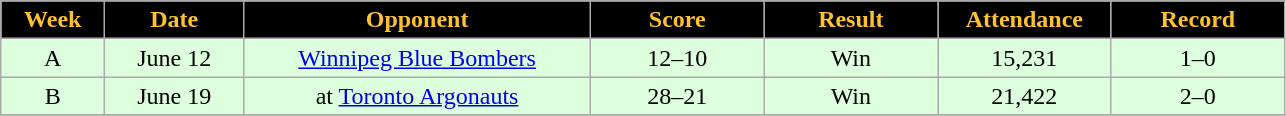<table class="wikitable sortable sortable">
<tr>
<th style="background:black;color:#FFC12D;"  width="6%">Week</th>
<th style="background:black;color:#FFC12D;"  width="8%">Date</th>
<th style="background:black;color:#FFC12D;"  width="20%">Opponent</th>
<th style="background:black;color:#FFC12D;"  width="10%">Score</th>
<th style="background:black;color:#FFC12D;"  width="10%">Result</th>
<th style="background:black;color:#FFC12D;"  width="10%">Attendance</th>
<th style="background:black;color:#FFC12D;"  width="10%">Record</th>
</tr>
<tr align="center" bgcolor="#ddffdd">
<td>A</td>
<td>June 12</td>
<td><a href='#'>Winnipeg Blue Bombers</a></td>
<td>12–10</td>
<td>Win </td>
<td>15,231</td>
<td>1–0</td>
</tr>
<tr align="center" bgcolor="#ddffdd">
<td>B</td>
<td>June 19</td>
<td>at <a href='#'>Toronto Argonauts</a></td>
<td>28–21</td>
<td>Win </td>
<td>21,422</td>
<td>2–0</td>
</tr>
<tr>
</tr>
</table>
